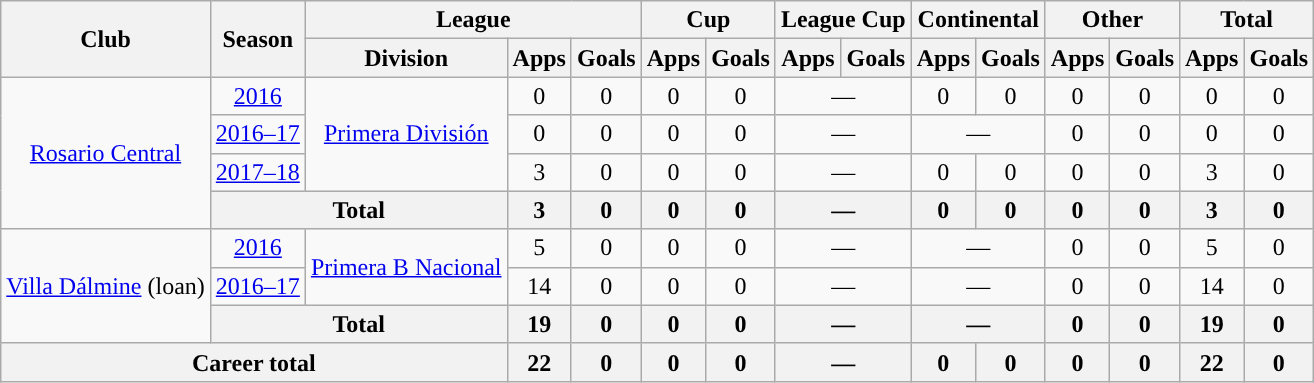<table class="wikitable" style="text-align:center">
<tr>
<th rowspan="2">Club</th>
<th rowspan="2">Season</th>
<th colspan="3">League</th>
<th colspan="2">Cup</th>
<th colspan="2">League Cup</th>
<th colspan="2">Continental</th>
<th colspan="2">Other</th>
<th colspan="2">Total</th>
</tr>
<tr>
<th>Division</th>
<th>Apps</th>
<th>Goals</th>
<th>Apps</th>
<th>Goals</th>
<th>Apps</th>
<th>Goals</th>
<th>Apps</th>
<th>Goals</th>
<th>Apps</th>
<th>Goals</th>
<th>Apps</th>
<th>Goals</th>
</tr>
<tr>
<td rowspan="4"><a href='#'>Rosario Central</a></td>
<td><a href='#'>2016</a></td>
<td rowspan="3"><a href='#'>Primera División</a></td>
<td>0</td>
<td>0</td>
<td>0</td>
<td>0</td>
<td colspan="2">—</td>
<td>0</td>
<td>0</td>
<td>0</td>
<td>0</td>
<td>0</td>
<td>0</td>
</tr>
<tr>
<td><a href='#'>2016–17</a></td>
<td>0</td>
<td>0</td>
<td>0</td>
<td>0</td>
<td colspan="2">—</td>
<td colspan="2">—</td>
<td>0</td>
<td>0</td>
<td>0</td>
<td>0</td>
</tr>
<tr>
<td><a href='#'>2017–18</a></td>
<td>3</td>
<td>0</td>
<td>0</td>
<td>0</td>
<td colspan="2">—</td>
<td>0</td>
<td>0</td>
<td>0</td>
<td>0</td>
<td>3</td>
<td>0</td>
</tr>
<tr>
<th colspan="2">Total</th>
<th>3</th>
<th>0</th>
<th>0</th>
<th>0</th>
<th colspan="2">—</th>
<th>0</th>
<th>0</th>
<th>0</th>
<th>0</th>
<th>3</th>
<th>0</th>
</tr>
<tr>
<td rowspan="3"><a href='#'>Villa Dálmine</a> (loan)</td>
<td><a href='#'>2016</a></td>
<td rowspan="2"><a href='#'>Primera B Nacional</a></td>
<td>5</td>
<td>0</td>
<td>0</td>
<td>0</td>
<td colspan="2">—</td>
<td colspan="2">—</td>
<td>0</td>
<td>0</td>
<td>5</td>
<td>0</td>
</tr>
<tr>
<td><a href='#'>2016–17</a></td>
<td>14</td>
<td>0</td>
<td>0</td>
<td>0</td>
<td colspan="2">—</td>
<td colspan="2">—</td>
<td>0</td>
<td>0</td>
<td>14</td>
<td>0</td>
</tr>
<tr>
<th colspan="2">Total</th>
<th>19</th>
<th>0</th>
<th>0</th>
<th>0</th>
<th colspan="2">—</th>
<th colspan="2">—</th>
<th>0</th>
<th>0</th>
<th>19</th>
<th>0</th>
</tr>
<tr>
<th colspan="3">Career total</th>
<th>22</th>
<th>0</th>
<th>0</th>
<th>0</th>
<th colspan="2">—</th>
<th>0</th>
<th>0</th>
<th>0</th>
<th>0</th>
<th>22</th>
<th>0</th>
</tr>
</table>
